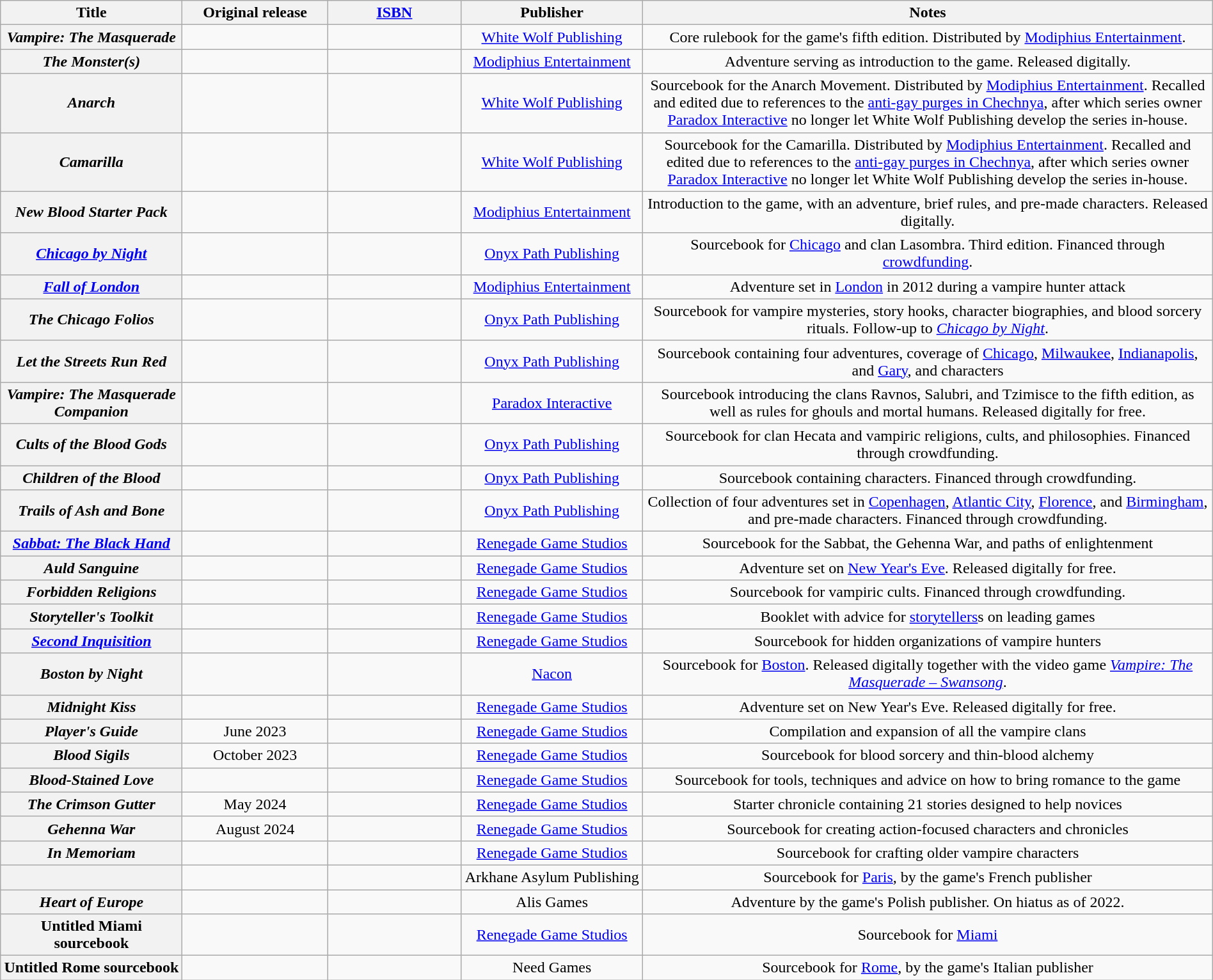<table class="wikitable sortable plainrowheaders" style="width: 100%;">
<tr>
<th scope="col" style="width:15%;">Title</th>
<th scope="col" style="width:12%;">Original release </th>
<th scope="col" style="width:11%;"><a href='#'>ISBN</a></th>
<th scope="col" style="width:15%;">Publisher</th>
<th scope="col" style="width:47%;">Notes</th>
</tr>
<tr style="text-align: center;">
<th scope="row" style="text-align:center;"><em>Vampire: The Masquerade</em></th>
<td></td>
<td></td>
<td><a href='#'>White Wolf Publishing</a></td>
<td>Core rulebook for the game's fifth edition. Distributed by <a href='#'>Modiphius Entertainment</a>.</td>
</tr>
<tr style="text-align: center;">
<th scope="row" style="text-align:center;"><em>The Monster(s)</em></th>
<td></td>
<td></td>
<td><a href='#'>Modiphius Entertainment</a></td>
<td>Adventure serving as introduction to the game. Released digitally.</td>
</tr>
<tr style="text-align: center;">
<th scope="row" style="text-align:center;"><em>Anarch</em></th>
<td></td>
<td></td>
<td><a href='#'>White Wolf Publishing</a></td>
<td>Sourcebook for the Anarch Movement. Distributed by <a href='#'>Modiphius Entertainment</a>. Recalled and edited due to references to the <a href='#'>anti-gay purges in Chechnya</a>, after which series owner <a href='#'>Paradox Interactive</a> no longer let White Wolf Publishing develop the series in-house.</td>
</tr>
<tr style="text-align: center;">
<th scope="row" style="text-align:center;"><em>Camarilla</em></th>
<td></td>
<td></td>
<td><a href='#'>White Wolf Publishing</a></td>
<td>Sourcebook for the Camarilla. Distributed by <a href='#'>Modiphius Entertainment</a>. Recalled and edited due to references to the <a href='#'>anti-gay purges in Chechnya</a>, after which series owner <a href='#'>Paradox Interactive</a> no longer let White Wolf Publishing develop the series in-house.</td>
</tr>
<tr style="text-align: center;">
<th scope="row" style="text-align:center;"><em>New Blood Starter Pack</em></th>
<td></td>
<td></td>
<td><a href='#'>Modiphius Entertainment</a></td>
<td>Introduction to the game, with an adventure, brief rules, and pre-made characters. Released digitally.</td>
</tr>
<tr style="text-align: center;">
<th scope="row" style="text-align:center;"><em><a href='#'>Chicago by Night</a></em></th>
<td></td>
<td></td>
<td><a href='#'>Onyx Path Publishing</a></td>
<td>Sourcebook for <a href='#'>Chicago</a> and clan Lasombra. Third edition. Financed through <a href='#'>crowdfunding</a>.</td>
</tr>
<tr style="text-align: center;">
<th scope="row" style="text-align:center;"><em><a href='#'>Fall of London</a></em></th>
<td></td>
<td></td>
<td><a href='#'>Modiphius Entertainment</a></td>
<td>Adventure set in <a href='#'>London</a> in 2012 during a vampire hunter attack</td>
</tr>
<tr style="text-align: center;">
<th scope="row" style="text-align:center;"><em>The Chicago Folios</em></th>
<td></td>
<td></td>
<td><a href='#'>Onyx Path Publishing</a></td>
<td>Sourcebook for vampire mysteries, story hooks, character biographies, and blood sorcery rituals. Follow-up to <em><a href='#'>Chicago by Night</a></em>.</td>
</tr>
<tr style="text-align: center;">
<th scope="row" style="text-align:center;"><em>Let the Streets Run Red</em></th>
<td></td>
<td></td>
<td><a href='#'>Onyx Path Publishing</a></td>
<td>Sourcebook containing four adventures, coverage of <a href='#'>Chicago</a>, <a href='#'>Milwaukee</a>, <a href='#'>Indianapolis</a>, and <a href='#'>Gary</a>, and characters</td>
</tr>
<tr style="text-align: center;">
<th scope="row" style="text-align:center;"><em>Vampire: The Masquerade Companion</em></th>
<td></td>
<td></td>
<td><a href='#'>Paradox Interactive</a></td>
<td>Sourcebook introducing the clans Ravnos, Salubri, and Tzimisce to the fifth edition, as well as rules for ghouls and mortal humans. Released digitally for free.</td>
</tr>
<tr style="text-align: center;">
<th scope="row" style="text-align:center;"><em>Cults of the Blood Gods</em></th>
<td></td>
<td></td>
<td><a href='#'>Onyx Path Publishing</a></td>
<td>Sourcebook for clan Hecata and vampiric religions, cults, and philosophies. Financed through crowdfunding.</td>
</tr>
<tr style="text-align: center;">
<th scope="row" style="text-align:center;"><em>Children of the Blood</em></th>
<td></td>
<td></td>
<td><a href='#'>Onyx Path Publishing</a></td>
<td>Sourcebook containing characters. Financed through crowdfunding.</td>
</tr>
<tr style="text-align: center;">
<th scope="row" style="text-align:center;"><em>Trails of Ash and Bone</em></th>
<td></td>
<td></td>
<td><a href='#'>Onyx Path Publishing</a></td>
<td>Collection of four adventures set in <a href='#'>Copenhagen</a>, <a href='#'>Atlantic City</a>, <a href='#'>Florence</a>, and <a href='#'>Birmingham</a>, and pre-made characters. Financed through crowdfunding.</td>
</tr>
<tr style="text-align: center;">
<th scope="row" style="text-align:center;"><em><a href='#'>Sabbat: The Black Hand</a></em></th>
<td></td>
<td></td>
<td><a href='#'>Renegade Game Studios</a></td>
<td>Sourcebook for the Sabbat, the Gehenna War, and paths of enlightenment</td>
</tr>
<tr style="text-align: center;">
<th scope="row" style="text-align:center;"><em>Auld Sanguine</em></th>
<td></td>
<td></td>
<td><a href='#'>Renegade Game Studios</a></td>
<td>Adventure set on <a href='#'>New Year's Eve</a>. Released digitally for free.</td>
</tr>
<tr style="text-align: center;">
<th scope="row" style="text-align:center;"><em>Forbidden Religions</em></th>
<td></td>
<td></td>
<td><a href='#'>Renegade Game Studios</a></td>
<td>Sourcebook for vampiric cults. Financed through crowdfunding.</td>
</tr>
<tr style="text-align: center;">
<th scope="row" style="text-align:center;"><em>Storyteller's Toolkit</em></th>
<td></td>
<td></td>
<td><a href='#'>Renegade Game Studios</a></td>
<td>Booklet with advice for <a href='#'>storytellers</a>s on leading games</td>
</tr>
<tr style="text-align: center;">
<th scope="row" style="text-align:center;"><em><a href='#'>Second Inquisition</a></em></th>
<td></td>
<td></td>
<td><a href='#'>Renegade Game Studios</a></td>
<td>Sourcebook for hidden organizations of vampire hunters</td>
</tr>
<tr style="text-align: center;">
<th scope="row" style="text-align:center;"><em>Boston by Night</em></th>
<td></td>
<td></td>
<td><a href='#'>Nacon</a></td>
<td>Sourcebook for <a href='#'>Boston</a>. Released digitally together with the video game <em><a href='#'>Vampire: The Masquerade – Swansong</a></em>.</td>
</tr>
<tr style="text-align: center;">
<th scope="row" style="text-align:center;"><em>Midnight Kiss</em></th>
<td></td>
<td></td>
<td><a href='#'>Renegade Game Studios</a></td>
<td>Adventure set on New Year's Eve. Released digitally for free.</td>
</tr>
<tr style="text-align: center;">
<th scope="row" style="text-align:center;"><em>Player's Guide</em></th>
<td> June 2023</td>
<td></td>
<td><a href='#'>Renegade Game Studios</a></td>
<td>Compilation and expansion of all the vampire clans</td>
</tr>
<tr style="text-align: center;">
<th scope="row" style="text-align:center;"><em>Blood Sigils</em></th>
<td> October 2023</td>
<td></td>
<td><a href='#'>Renegade Game Studios</a></td>
<td>Sourcebook for blood sorcery and thin-blood alchemy</td>
</tr>
<tr style="text-align:center;">
<th scope="row" style="text-align:center;"><em>Blood-Stained Love</em></th>
<td></td>
<td></td>
<td><a href='#'>Renegade Game Studios</a></td>
<td>Sourcebook for tools, techniques and advice on how to bring romance to the game</td>
</tr>
<tr style="text-align:center;">
<th scope="row" style="text-align:center;"><em>The Crimson Gutter</em></th>
<td>May 2024</td>
<td></td>
<td><a href='#'>Renegade Game Studios</a></td>
<td>Starter chronicle containing 21 stories designed to help novices</td>
</tr>
<tr style="text-align:center;">
<th scope="row" style="text-align:center;"><em>Gehenna War</em></th>
<td>August 2024</td>
<td></td>
<td><a href='#'>Renegade Game Studios</a></td>
<td>Sourcebook for creating action-focused characters and chronicles</td>
</tr>
<tr style="text-align:center;">
<th scope="row" style="text-align:center;"><em>In Memoriam</em></th>
<td></td>
<td></td>
<td><a href='#'>Renegade Game Studios</a></td>
<td>Sourcebook for crafting older vampire characters</td>
</tr>
<tr style="text-align:center;">
<th scope="row" style="text-align:center;"></th>
<td></td>
<td></td>
<td>Arkhane Asylum Publishing</td>
<td>Sourcebook for <a href='#'>Paris</a>, by the game's French publisher</td>
</tr>
<tr style="text-align:center;">
<th scope="row" style="text-align:center;"><em>Heart of Europe</em></th>
<td></td>
<td></td>
<td>Alis Games</td>
<td>Adventure by the game's Polish publisher. On hiatus as of 2022.</td>
</tr>
<tr style="text-align:center;">
<th scope="row" style="text-align:center;">Untitled Miami sourcebook</th>
<td></td>
<td></td>
<td><a href='#'>Renegade Game Studios</a></td>
<td>Sourcebook for <a href='#'>Miami</a></td>
</tr>
<tr style="text-align:center;">
<th scope="row" style="text-align:center;">Untitled Rome sourcebook</th>
<td></td>
<td></td>
<td>Need Games</td>
<td>Sourcebook for <a href='#'>Rome</a>, by the game's Italian publisher</td>
</tr>
</table>
